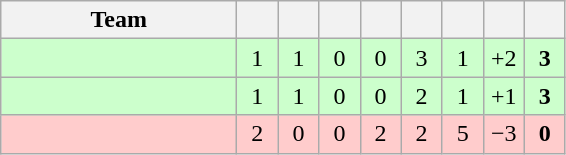<table class="wikitable" style="text-align:center">
<tr>
<th width=150>Team</th>
<th width=20 abbr="Played"></th>
<th width=20 abbr="Won"></th>
<th width=20 abbr="Drawn"></th>
<th width=20 abbr="Lost"></th>
<th width=20 abbr="Goals for"></th>
<th width=20 abbr="Goals against"></th>
<th width=20 abbr="Goal difference"></th>
<th width=20 abbr="Points"></th>
</tr>
<tr bgcolor="#ccffcc">
<td align="left"></td>
<td>1</td>
<td>1</td>
<td>0</td>
<td>0</td>
<td>3</td>
<td>1</td>
<td>+2</td>
<td><strong>3</strong></td>
</tr>
<tr bgcolor="#ccffcc">
<td align="left"></td>
<td>1</td>
<td>1</td>
<td>0</td>
<td>0</td>
<td>2</td>
<td>1</td>
<td>+1</td>
<td><strong>3</strong></td>
</tr>
<tr bgcolor=#ffcccc>
<td align="left"></td>
<td>2</td>
<td>0</td>
<td>0</td>
<td>2</td>
<td>2</td>
<td>5</td>
<td>−3</td>
<td><strong>0</strong></td>
</tr>
</table>
